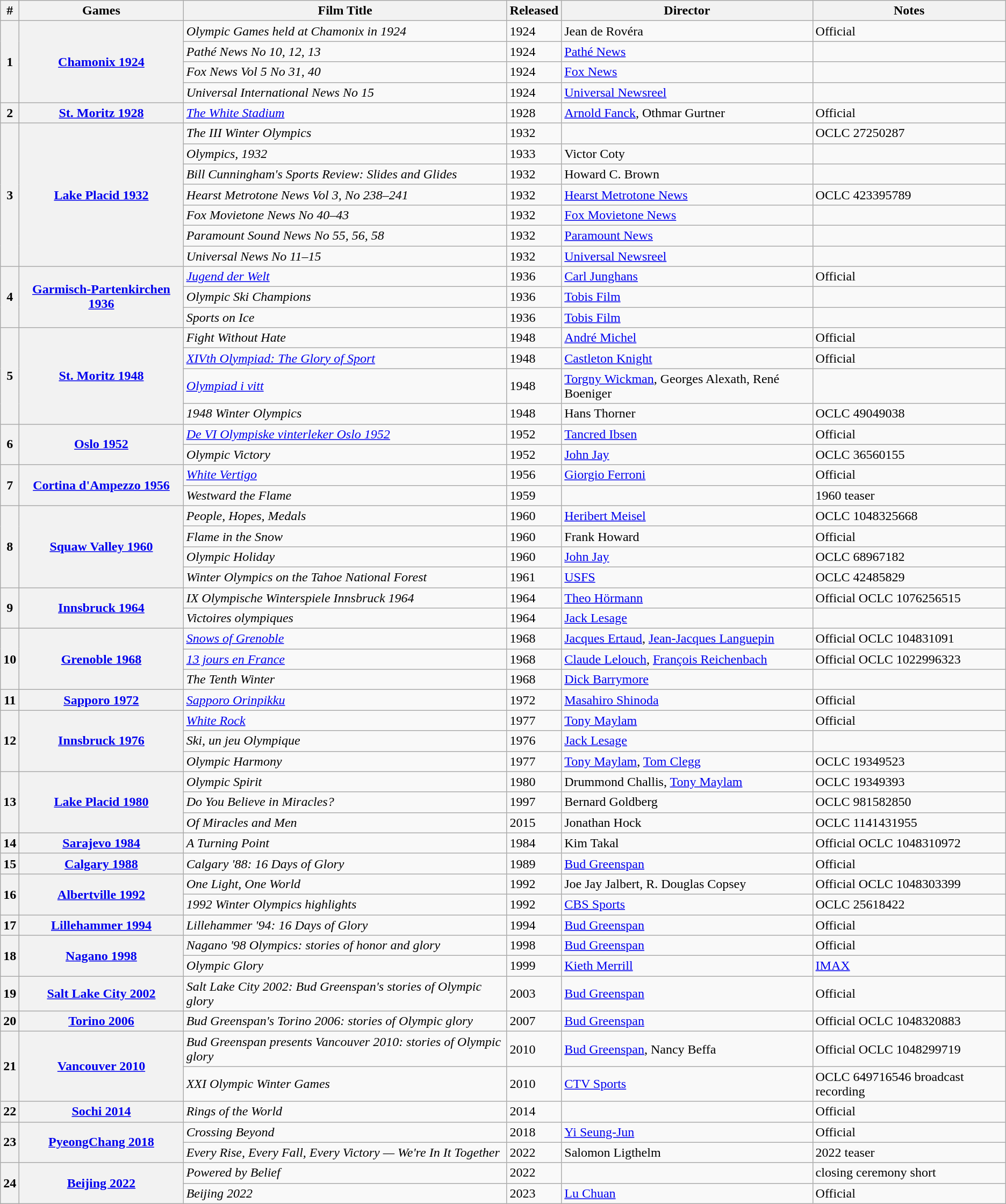<table class="wikitable">
<tr>
<th>#</th>
<th>Games</th>
<th>Film Title</th>
<th>Released</th>
<th>Director</th>
<th>Notes</th>
</tr>
<tr>
<th rowspan="4">1</th>
<th rowspan="4"><a href='#'>Chamonix 1924</a></th>
<td><em>Olympic Games held at Chamonix in 1924</em></td>
<td>1924</td>
<td>Jean de Rovéra</td>
<td> Official</td>
</tr>
<tr>
<td><em>Pathé News No 10, 12, 13</em></td>
<td>1924</td>
<td><a href='#'>Pathé News</a></td>
<td></td>
</tr>
<tr>
<td><em>Fox News Vol 5 No 31, 40</em></td>
<td>1924</td>
<td><a href='#'>Fox News</a></td>
<td></td>
</tr>
<tr>
<td><em>Universal International News No 15</em></td>
<td>1924</td>
<td><a href='#'>Universal Newsreel</a></td>
<td></td>
</tr>
<tr>
<th rowspan="1">2</th>
<th rowspan="1"><a href='#'>St. Moritz 1928</a></th>
<td><em><a href='#'>The White Stadium</a></em></td>
<td>1928</td>
<td><a href='#'>Arnold Fanck</a>, Othmar Gurtner</td>
<td>Official</td>
</tr>
<tr>
<th rowspan="7">3</th>
<th rowspan="7"><a href='#'>Lake Placid 1932</a></th>
<td><em>The III Winter Olympics</em></td>
<td>1932</td>
<td></td>
<td> OCLC 27250287</td>
</tr>
<tr>
<td><em>Olympics, 1932</em></td>
<td>1933</td>
<td>Victor Coty</td>
<td></td>
</tr>
<tr>
<td><em>Bill Cunningham's Sports Review: Slides and Glides</em></td>
<td>1932</td>
<td>Howard C. Brown</td>
<td></td>
</tr>
<tr>
<td><em>Hearst Metrotone News Vol 3, No 238–241</em></td>
<td>1932</td>
<td><a href='#'>Hearst Metrotone News</a></td>
<td> OCLC 423395789</td>
</tr>
<tr>
<td><em>Fox Movietone News No 40–43</em></td>
<td>1932</td>
<td><a href='#'>Fox Movietone News</a></td>
<td></td>
</tr>
<tr>
<td><em>Paramount Sound News No 55, 56, 58</em></td>
<td>1932</td>
<td><a href='#'>Paramount News</a></td>
<td></td>
</tr>
<tr>
<td><em>Universal News No 11–15</em></td>
<td>1932</td>
<td><a href='#'>Universal Newsreel</a></td>
<td></td>
</tr>
<tr>
<th rowspan="3">4</th>
<th rowspan="3"><a href='#'>Garmisch-Partenkirchen 1936</a></th>
<td><em><a href='#'>Jugend der Welt</a></em></td>
<td>1936</td>
<td><a href='#'>Carl Junghans</a></td>
<td>Official</td>
</tr>
<tr>
<td><em>Olympic Ski Champions</em></td>
<td>1936</td>
<td><a href='#'>Tobis Film</a></td>
<td></td>
</tr>
<tr>
<td><em>Sports on Ice</em></td>
<td>1936</td>
<td><a href='#'>Tobis Film</a></td>
<td></td>
</tr>
<tr>
<th rowspan="4">5</th>
<th rowspan="4"><a href='#'>St. Moritz 1948</a></th>
<td><em>Fight Without Hate</em></td>
<td>1948</td>
<td><a href='#'>André Michel</a></td>
<td>Official</td>
</tr>
<tr>
<td><em><a href='#'>XIVth Olympiad: The Glory of Sport</a></em></td>
<td>1948</td>
<td><a href='#'>Castleton Knight</a></td>
<td>Official</td>
</tr>
<tr>
<td><em><a href='#'>Olympiad i vitt</a></em></td>
<td>1948</td>
<td><a href='#'>Torgny Wickman</a>, Georges Alexath, René Boeniger</td>
<td></td>
</tr>
<tr>
<td><em>1948 Winter Olympics</em></td>
<td>1948</td>
<td>Hans Thorner</td>
<td>OCLC 49049038</td>
</tr>
<tr>
<th rowspan="2">6</th>
<th rowspan="2"><a href='#'>Oslo 1952</a></th>
<td><em><a href='#'>De VI Olympiske vinterleker Oslo 1952</a></em></td>
<td>1952</td>
<td><a href='#'>Tancred Ibsen</a></td>
<td>Official</td>
</tr>
<tr>
<td><em>Olympic Victory</em></td>
<td>1952</td>
<td><a href='#'>John Jay</a></td>
<td>OCLC 36560155</td>
</tr>
<tr>
<th rowspan="2">7</th>
<th rowspan="2"><a href='#'>Cortina d'Ampezzo 1956</a></th>
<td><em><a href='#'>White Vertigo</a></em></td>
<td>1956</td>
<td><a href='#'>Giorgio Ferroni</a></td>
<td>Official</td>
</tr>
<tr>
<td><em>Westward the Flame</em></td>
<td>1959</td>
<td></td>
<td> 1960 teaser</td>
</tr>
<tr>
<th rowspan="4">8</th>
<th rowspan="4"><a href='#'>Squaw Valley 1960</a></th>
<td><em>People, Hopes, Medals</em></td>
<td>1960</td>
<td><a href='#'>Heribert Meisel</a></td>
<td>OCLC 1048325668</td>
</tr>
<tr>
<td><em>Flame in the Snow</em></td>
<td>1960</td>
<td>Frank Howard</td>
<td> Official</td>
</tr>
<tr>
<td><em>Olympic Holiday</em></td>
<td>1960</td>
<td><a href='#'>John Jay</a></td>
<td>OCLC 68967182</td>
</tr>
<tr>
<td><em>Winter Olympics on the Tahoe National Forest</em></td>
<td>1961</td>
<td><a href='#'>USFS</a></td>
<td> OCLC 42485829</td>
</tr>
<tr>
<th rowspan="2">9</th>
<th rowspan="2"><a href='#'>Innsbruck 1964</a></th>
<td><em>IX Olympische Winterspiele Innsbruck 1964</em></td>
<td>1964</td>
<td><a href='#'>Theo Hörmann</a></td>
<td>Official OCLC 1076256515</td>
</tr>
<tr>
<td><em>Victoires olympiques</em></td>
<td>1964</td>
<td><a href='#'>Jack Lesage</a></td>
<td></td>
</tr>
<tr>
<th rowspan="3">10</th>
<th rowspan="3"><a href='#'>Grenoble 1968</a></th>
<td><em><a href='#'>Snows of Grenoble</a></em></td>
<td>1968</td>
<td><a href='#'>Jacques Ertaud</a>, <a href='#'>Jean-Jacques Languepin</a></td>
<td>Official OCLC 104831091</td>
</tr>
<tr>
<td><em><a href='#'>13 jours en France</a></em></td>
<td>1968</td>
<td><a href='#'>Claude Lelouch</a>, <a href='#'>François Reichenbach</a></td>
<td>Official OCLC 1022996323</td>
</tr>
<tr>
<td><em>The Tenth Winter</em></td>
<td>1968</td>
<td><a href='#'>Dick Barrymore</a></td>
<td></td>
</tr>
<tr>
<th rowspan="1">11</th>
<th rowspan="1"><a href='#'>Sapporo 1972</a></th>
<td><em><a href='#'>Sapporo Orinpikku</a></em></td>
<td>1972</td>
<td><a href='#'>Masahiro Shinoda</a></td>
<td>Official</td>
</tr>
<tr>
<th rowspan="3">12</th>
<th rowspan="3"><a href='#'>Innsbruck 1976</a></th>
<td><em><a href='#'>White Rock</a></em></td>
<td>1977</td>
<td><a href='#'>Tony Maylam</a></td>
<td>Official</td>
</tr>
<tr>
<td><em>Ski, un jeu Olympique</em></td>
<td>1976</td>
<td><a href='#'>Jack Lesage</a></td>
<td></td>
</tr>
<tr>
<td><em>Olympic Harmony</em></td>
<td>1977</td>
<td><a href='#'>Tony Maylam</a>, <a href='#'>Tom Clegg</a></td>
<td>OCLC 19349523</td>
</tr>
<tr>
<th rowspan="3">13</th>
<th rowspan="3"><a href='#'>Lake Placid 1980</a></th>
<td><em>Olympic Spirit</em></td>
<td>1980</td>
<td>Drummond Challis, <a href='#'>Tony Maylam</a></td>
<td>OCLC 19349393</td>
</tr>
<tr>
<td><em>Do You Believe in Miracles?</em></td>
<td>1997</td>
<td>Bernard Goldberg</td>
<td>OCLC 981582850</td>
</tr>
<tr>
<td><em>Of Miracles and Men</em></td>
<td>2015</td>
<td>Jonathan Hock</td>
<td>OCLC 1141431955</td>
</tr>
<tr>
<th rowspan="1">14</th>
<th rowspan="1"><a href='#'>Sarajevo 1984</a></th>
<td><em>A Turning Point</em></td>
<td>1984</td>
<td>Kim Takal</td>
<td>Official OCLC 1048310972</td>
</tr>
<tr>
<th rowspan="1">15</th>
<th rowspan="1"><a href='#'>Calgary 1988</a></th>
<td><em>Calgary '88: 16 Days of Glory</em></td>
<td>1989</td>
<td><a href='#'>Bud Greenspan</a></td>
<td>Official</td>
</tr>
<tr>
<th rowspan="2">16</th>
<th rowspan="2"><a href='#'>Albertville 1992</a></th>
<td><em>One Light, One World</em></td>
<td>1992</td>
<td>Joe Jay Jalbert, R. Douglas Copsey</td>
<td>Official OCLC 1048303399</td>
</tr>
<tr>
<td><em>1992 Winter Olympics highlights</em></td>
<td>1992</td>
<td><a href='#'>CBS Sports</a></td>
<td> OCLC 25618422</td>
</tr>
<tr>
<th rowspan="1">17</th>
<th rowspan="1"><a href='#'>Lillehammer 1994</a></th>
<td><em>Lillehammer '94: 16 Days of Glory</em></td>
<td>1994</td>
<td><a href='#'>Bud Greenspan</a></td>
<td>Official</td>
</tr>
<tr>
<th rowspan="2">18</th>
<th rowspan="2"><a href='#'>Nagano 1998</a></th>
<td><em>Nagano '98 Olympics: stories of honor and glory</em></td>
<td>1998</td>
<td><a href='#'>Bud Greenspan</a></td>
<td>Official</td>
</tr>
<tr>
<td><em>Olympic Glory</em></td>
<td>1999</td>
<td><a href='#'>Kieth Merrill</a></td>
<td> <a href='#'>IMAX</a></td>
</tr>
<tr>
<th rowspan="1">19</th>
<th rowspan="1"><a href='#'>Salt Lake City 2002</a></th>
<td><em>Salt Lake City 2002: Bud Greenspan's stories of Olympic glory</em></td>
<td>2003</td>
<td><a href='#'>Bud Greenspan</a></td>
<td>Official</td>
</tr>
<tr>
<th rowspan="1">20</th>
<th rowspan="1"><a href='#'>Torino 2006</a></th>
<td><em>Bud Greenspan's Torino 2006: stories of Olympic glory</em></td>
<td>2007</td>
<td><a href='#'>Bud Greenspan</a></td>
<td>Official  OCLC 1048320883</td>
</tr>
<tr>
<th rowspan="2">21</th>
<th rowspan="2"><a href='#'>Vancouver 2010</a></th>
<td><em>Bud Greenspan presents Vancouver 2010: stories of Olympic glory</em></td>
<td>2010</td>
<td><a href='#'>Bud Greenspan</a>, Nancy Beffa</td>
<td>Official OCLC 1048299719</td>
</tr>
<tr>
<td><em>XXI Olympic Winter Games</em></td>
<td>2010</td>
<td><a href='#'>CTV Sports</a></td>
<td>OCLC 649716546 broadcast recording</td>
</tr>
<tr>
<th rowspan="1">22</th>
<th rowspan="1"><a href='#'>Sochi 2014</a></th>
<td><em>Rings of the World</em></td>
<td>2014</td>
<td></td>
<td> Official</td>
</tr>
<tr>
<th rowspan="2">23</th>
<th rowspan="2"><a href='#'>PyeongChang 2018</a></th>
<td><em>Crossing Beyond</em></td>
<td>2018</td>
<td><a href='#'>Yi Seung-Jun</a></td>
<td>Official</td>
</tr>
<tr>
<td><em>Every Rise, Every Fall, Every Victory — We're In It Together</em></td>
<td>2022</td>
<td>Salomon Ligthelm</td>
<td> 2022 teaser</td>
</tr>
<tr>
<th rowspan="2">24</th>
<th rowspan="2"><a href='#'>Beijing 2022</a></th>
<td><em>Powered by Belief</em></td>
<td>2022</td>
<td></td>
<td>closing ceremony short</td>
</tr>
<tr>
<td><em>Beijing 2022</em></td>
<td>2023</td>
<td><a href='#'>Lu Chuan</a></td>
<td> Official</td>
</tr>
</table>
